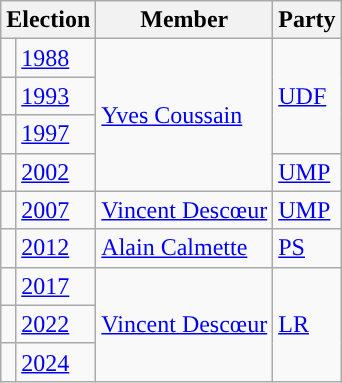<table class="wikitable">
<tr>
<th colspan="2">Election</th>
<th>Member</th>
<th>Party</th>
</tr>
<tr>
<td style="color:inherit;background-color: "></td>
<td><a href='#'>1988</a></td>
<td rowspan=4><a href='#'>Yves Coussain</a></td>
<td rowspan=3><a href='#'>UDF</a></td>
</tr>
<tr>
<td style="color:inherit;background-color: "></td>
<td><a href='#'>1993</a></td>
</tr>
<tr>
<td style="color:inherit;background-color: "></td>
<td><a href='#'>1997</a></td>
</tr>
<tr>
<td style="color:inherit;background-color: "></td>
<td><a href='#'>2002</a></td>
<td><a href='#'>UMP</a></td>
</tr>
<tr>
<td style="color:inherit;background-color: "></td>
<td><a href='#'>2007</a></td>
<td><a href='#'>Vincent Descœur</a></td>
<td><a href='#'>UMP</a></td>
</tr>
<tr>
<td style="color:inherit;background-color: "></td>
<td><a href='#'>2012</a></td>
<td><a href='#'>Alain Calmette</a></td>
<td><a href='#'>PS</a></td>
</tr>
<tr>
<td style="color:inherit;background-color: "></td>
<td><a href='#'>2017</a></td>
<td rowspan="3"><a href='#'>Vincent Descœur</a></td>
<td rowspan="3"><a href='#'>LR</a></td>
</tr>
<tr>
<td style="color:inherit;background-color: "></td>
<td><a href='#'>2022</a></td>
</tr>
<tr>
<td style="color:inherit;background-color: "></td>
<td><a href='#'>2024</a></td>
</tr>
</table>
